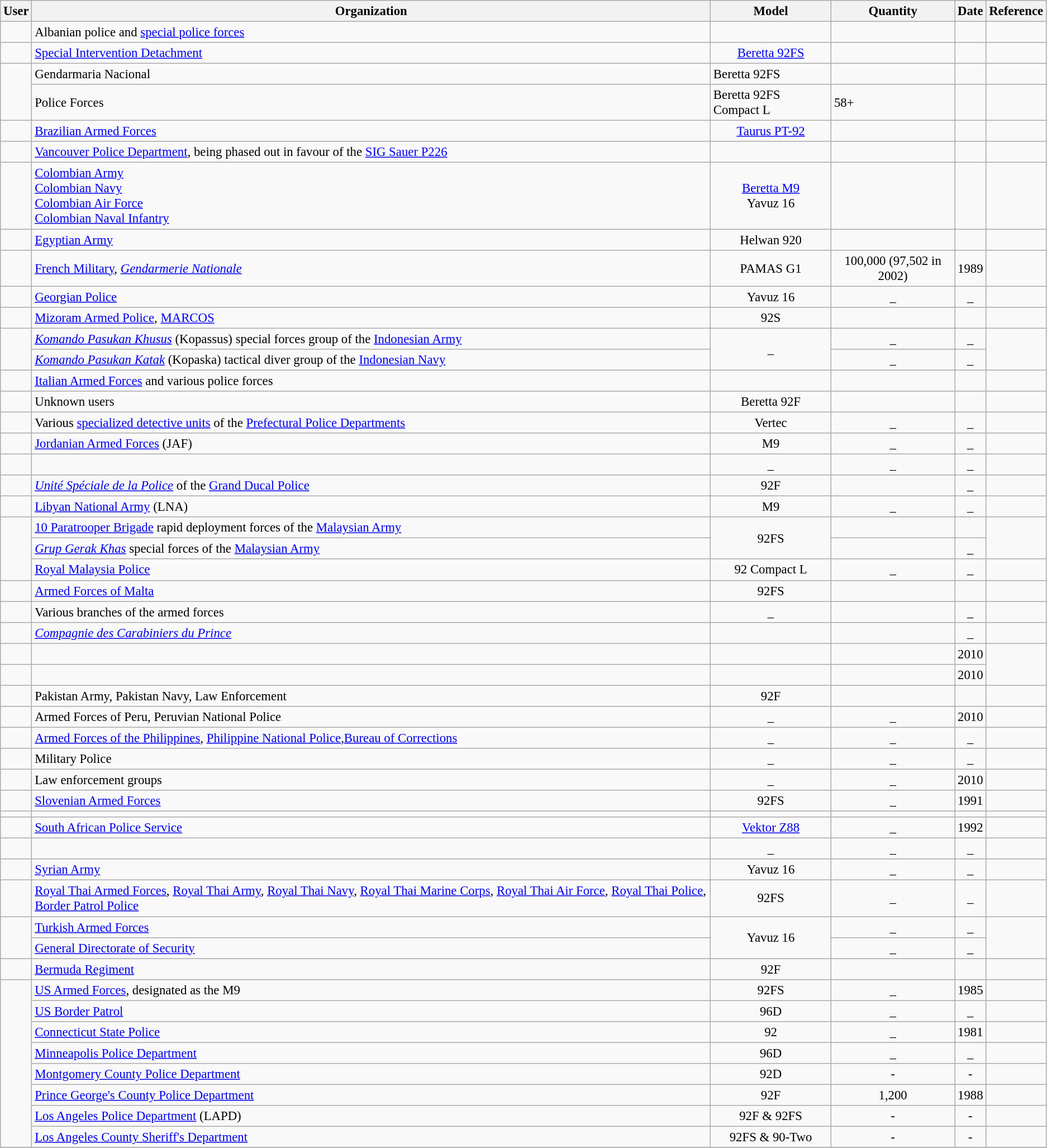<table class="wikitable" style="font-size: 95%;">
<tr>
<th>User</th>
<th>Organization</th>
<th>Model</th>
<th>Quantity</th>
<th>Date</th>
<th>Reference</th>
</tr>
<tr>
<td></td>
<td>Albanian police and <a href='#'>special police forces</a></td>
<td align="center"></td>
<td align="center"></td>
<td align="center"></td>
<td align="center"></td>
</tr>
<tr>
<td></td>
<td><a href='#'>Special Intervention Detachment</a></td>
<td align="center"><a href='#'>Beretta 92FS</a></td>
<td align="center"></td>
<td align="center"></td>
<td align="center"></td>
</tr>
<tr>
<td rowspan="2"></td>
<td>Gendarmaria Nacional</td>
<td>Beretta 92FS</td>
<td></td>
<td></td>
<td></td>
</tr>
<tr>
<td>Police Forces</td>
<td>Beretta 92FS Compact L</td>
<td>58+</td>
<td></td>
<td></td>
</tr>
<tr>
<td></td>
<td><a href='#'>Brazilian Armed Forces</a></td>
<td align="center"><a href='#'>Taurus PT-92</a></td>
<td align="center"></td>
<td align="center"></td>
<td align="center"></td>
</tr>
<tr>
<td></td>
<td><a href='#'>Vancouver Police Department</a>, being phased out in favour of the <a href='#'>SIG Sauer P226</a></td>
<td align="center"></td>
<td align="center"></td>
<td align="center"></td>
<td align="center"></td>
</tr>
<tr>
<td></td>
<td><a href='#'>Colombian Army</a><br><a href='#'>Colombian Navy</a><br><a href='#'>Colombian Air Force</a><br><a href='#'>Colombian Naval Infantry</a></td>
<td align="center"><a href='#'>Beretta M9</a><br>Yavuz 16</td>
<td align="center"></td>
<td align="center"></td>
<td align="center"></td>
</tr>
<tr>
<td></td>
<td><a href='#'>Egyptian Army</a></td>
<td align="center">Helwan 920</td>
<td align="center"></td>
<td align="center"></td>
<td align="center"></td>
</tr>
<tr>
<td></td>
<td><a href='#'>French Military</a>, <em><a href='#'>Gendarmerie Nationale</a></em></td>
<td align="center">PAMAS G1</td>
<td align="center">100,000 (97,502 in 2002)</td>
<td align="center">1989</td>
<td align="center"></td>
</tr>
<tr>
<td></td>
<td><a href='#'>Georgian Police</a></td>
<td align="center">Yavuz 16</td>
<td align="center">_</td>
<td align="center">_</td>
<td align="center"></td>
</tr>
<tr>
<td></td>
<td><a href='#'>Mizoram Armed Police</a>, <a href='#'>MARCOS</a></td>
<td align="center">92S</td>
<td align="center"></td>
<td align="center"></td>
<td align="center"></td>
</tr>
<tr>
<td rowspan="2"></td>
<td><em><a href='#'>Komando Pasukan Khusus</a></em> (Kopassus) special forces group of the <a href='#'>Indonesian Army</a></td>
<td rowspan="2" align="center">_</td>
<td align="center">_</td>
<td align="center">_</td>
<td rowspan="2" align="center"></td>
</tr>
<tr>
<td><em><a href='#'>Komando Pasukan Katak</a></em> (Kopaska) tactical diver group of the <a href='#'>Indonesian Navy</a></td>
<td align="center">_</td>
<td align="center">_</td>
</tr>
<tr>
<td></td>
<td><a href='#'>Italian Armed Forces</a> and various police forces</td>
<td align="center"></td>
<td align="center"></td>
<td align="center"></td>
<td align="center"></td>
</tr>
<tr>
<td></td>
<td>Unknown users</td>
<td align="center">Beretta 92F</td>
<td align="center"></td>
<td align="center"></td>
<td align="center"></td>
</tr>
<tr>
<td></td>
<td>Various <a href='#'>specialized detective units</a> of the <a href='#'>Prefectural Police Departments</a></td>
<td align="center">Vertec</td>
<td align="center">_</td>
<td align="center">_</td>
<td align="center"></td>
</tr>
<tr>
<td></td>
<td><a href='#'>Jordanian Armed Forces</a> (JAF)</td>
<td align="center">M9</td>
<td align="center">_</td>
<td align="center">_</td>
<td align="center"></td>
</tr>
<tr>
<td></td>
<td></td>
<td align="center">_</td>
<td align="center">_</td>
<td align="center">_</td>
<td align="center"></td>
</tr>
<tr>
<td></td>
<td><em><a href='#'>Unité Spéciale de la Police</a></em> of the <a href='#'>Grand Ducal Police</a></td>
<td align="center">92F</td>
<td align="center"></td>
<td align="center">_</td>
<td align="center"></td>
</tr>
<tr>
<td></td>
<td><a href='#'>Libyan National Army</a> (LNA)</td>
<td align="center">M9</td>
<td align="center">_</td>
<td align="center">_</td>
<td align="center"></td>
</tr>
<tr>
<td rowspan="3"></td>
<td><a href='#'>10 Paratrooper Brigade</a> rapid deployment forces of the <a href='#'>Malaysian Army</a></td>
<td rowspan="2" align="center">92FS</td>
<td align="center"></td>
<td align="center"></td>
<td rowspan="2" align="center"></td>
</tr>
<tr>
<td><em><a href='#'>Grup Gerak Khas</a></em> special forces of the <a href='#'>Malaysian Army</a></td>
<td align="center"></td>
<td align="center">_</td>
</tr>
<tr>
<td><a href='#'>Royal Malaysia Police</a></td>
<td align="center">92 Compact L</td>
<td align="center">_</td>
<td align="center">_</td>
<td align="center"></td>
</tr>
<tr>
<td></td>
<td><a href='#'>Armed Forces of Malta</a></td>
<td align="center">92FS</td>
<td align="center"></td>
<td align="center"></td>
<td align="center"></td>
</tr>
<tr>
<td></td>
<td>Various branches of the armed forces</td>
<td align="center">_</td>
<td align="center"></td>
<td align="center">_</td>
<td align="center"></td>
</tr>
<tr>
<td></td>
<td><em><a href='#'>Compagnie des Carabiniers du Prince</a></em></td>
<td align="center"></td>
<td align="center"></td>
<td align="center">_</td>
<td align="center"></td>
</tr>
<tr>
<td></td>
<td></td>
<td align="center"></td>
<td align="center"></td>
<td align="center">2010</td>
<td rowspan="2" align="center"></td>
</tr>
<tr>
<td></td>
<td></td>
<td align="center"></td>
<td align="center"></td>
<td align="center">2010</td>
</tr>
<tr>
<td></td>
<td>Pakistan Army, Pakistan Navy, Law Enforcement</td>
<td align="center">92F</td>
<td align="center"></td>
<td align="center"></td>
<td align="center"></td>
</tr>
<tr>
<td></td>
<td>Armed Forces of Peru, Peruvian National Police</td>
<td align="center">_</td>
<td align="center">_</td>
<td align="center">2010</td>
<td align="center"></td>
</tr>
<tr>
<td></td>
<td><a href='#'>Armed Forces of the Philippines</a>, <a href='#'>Philippine National Police</a>,<a href='#'>Bureau of Corrections</a></td>
<td align="center">_</td>
<td align="center">_</td>
<td align="center">_</td>
<td align="center"></td>
</tr>
<tr>
<td></td>
<td>Military Police</td>
<td align="center">_</td>
<td align="center">_</td>
<td align="center">_</td>
<td align="center"></td>
</tr>
<tr>
<td></td>
<td>Law enforcement groups</td>
<td align="center">_</td>
<td align="center">_</td>
<td align="center">2010</td>
<td align="center"></td>
</tr>
<tr>
<td></td>
<td><a href='#'>Slovenian Armed Forces</a></td>
<td align="center">92FS</td>
<td align="center">_</td>
<td align="center">1991</td>
<td align="center"></td>
</tr>
<tr>
<td></td>
<td></td>
<td align="center"></td>
<td align="center"></td>
<td align="center"></td>
<td align="center"></td>
</tr>
<tr>
<td></td>
<td><a href='#'>South African Police Service</a></td>
<td align="center"><a href='#'>Vektor Z88</a></td>
<td align="center">_</td>
<td align="center">1992</td>
<td align="center"></td>
</tr>
<tr>
<td></td>
<td></td>
<td align="center">_</td>
<td align="center">_</td>
<td align="center">_</td>
<td align="center"></td>
</tr>
<tr>
<td></td>
<td><a href='#'>Syrian Army</a></td>
<td align="center">Yavuz 16</td>
<td align="center">_</td>
<td align="center">_</td>
<td align="center"></td>
</tr>
<tr>
<td></td>
<td><a href='#'>Royal Thai Armed Forces</a>, <a href='#'>Royal Thai Army</a>, <a href='#'>Royal Thai Navy</a>, <a href='#'>Royal Thai Marine Corps</a>, <a href='#'>Royal Thai Air Force</a>, <a href='#'>Royal Thai Police</a>, <a href='#'>Border Patrol Police</a></td>
<td align="center">92FS</td>
<td align="center">_</td>
<td align="center">_</td>
<td align="center"></td>
</tr>
<tr>
<td rowspan="2"></td>
<td><a href='#'>Turkish Armed Forces</a></td>
<td rowspan="2" align="center">Yavuz 16</td>
<td align="center">_</td>
<td align="center">_</td>
<td rowspan="2" align="center"></td>
</tr>
<tr>
<td><a href='#'>General Directorate of Security</a></td>
<td align="center">_</td>
<td align="center">_</td>
</tr>
<tr>
<td></td>
<td><a href='#'>Bermuda Regiment</a></td>
<td align="center">92F</td>
<td align="center"></td>
<td align="center"></td>
<td align="center"></td>
</tr>
<tr>
<td rowspan="8"></td>
<td><a href='#'>US Armed Forces</a>, designated as the M9</td>
<td align="center">92FS</td>
<td align="center">_</td>
<td align="center">1985</td>
<td align="center"></td>
</tr>
<tr>
<td><a href='#'>US Border Patrol</a></td>
<td align="center">96D</td>
<td align="center">_</td>
<td align="center">_</td>
<td rowspan="1" align="center"></td>
</tr>
<tr>
<td><a href='#'>Connecticut State Police</a></td>
<td align="center">92</td>
<td align="center">_</td>
<td align="center">1981</td>
<td align="center"></td>
</tr>
<tr>
<td><a href='#'>Minneapolis Police Department</a></td>
<td align="center">96D</td>
<td align="center">_</td>
<td align="center">_</td>
<td align="center"></td>
</tr>
<tr>
<td><a href='#'>Montgomery County Police Department</a></td>
<td align="center">92D</td>
<td align="center">-</td>
<td align="center">-</td>
<td align="center"></td>
</tr>
<tr>
<td><a href='#'>Prince George's County Police Department</a></td>
<td align="center">92F</td>
<td align="center">1,200</td>
<td align="center">1988</td>
<td align="center"></td>
</tr>
<tr>
<td><a href='#'>Los Angeles Police Department</a> (LAPD)</td>
<td align="center">92F & 92FS</td>
<td align="center">-</td>
<td align="center">-</td>
<td align="center"></td>
</tr>
<tr>
<td><a href='#'>Los Angeles County Sheriff's Department</a></td>
<td align="center">92FS & 90-Two</td>
<td align="center">-</td>
<td align="center">-</td>
<td align="center"></td>
</tr>
<tr>
</tr>
</table>
